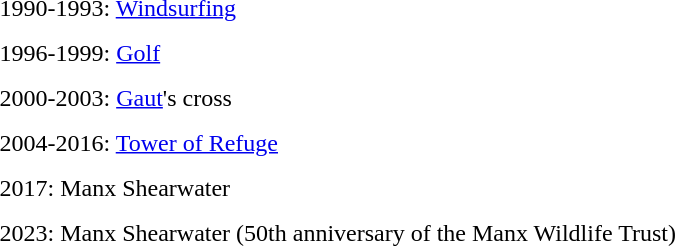<table cellspacing="10px">
<tr valign="top">
<td>1990-1993: <a href='#'>Windsurfing</a><br></td>
</tr>
<tr valign="top">
<td>1996-1999: <a href='#'>Golf</a><br></td>
</tr>
<tr valign="top">
<td>2000-2003: <a href='#'>Gaut</a>'s cross<br></td>
</tr>
<tr valign="top">
<td>2004-2016: <a href='#'>Tower of Refuge</a><br></td>
</tr>
<tr valign="top">
<td>2017: Manx Shearwater</td>
</tr>
<tr valign="top">
<td>2023: Manx Shearwater (50th anniversary of the Manx Wildlife Trust)</td>
</tr>
</table>
